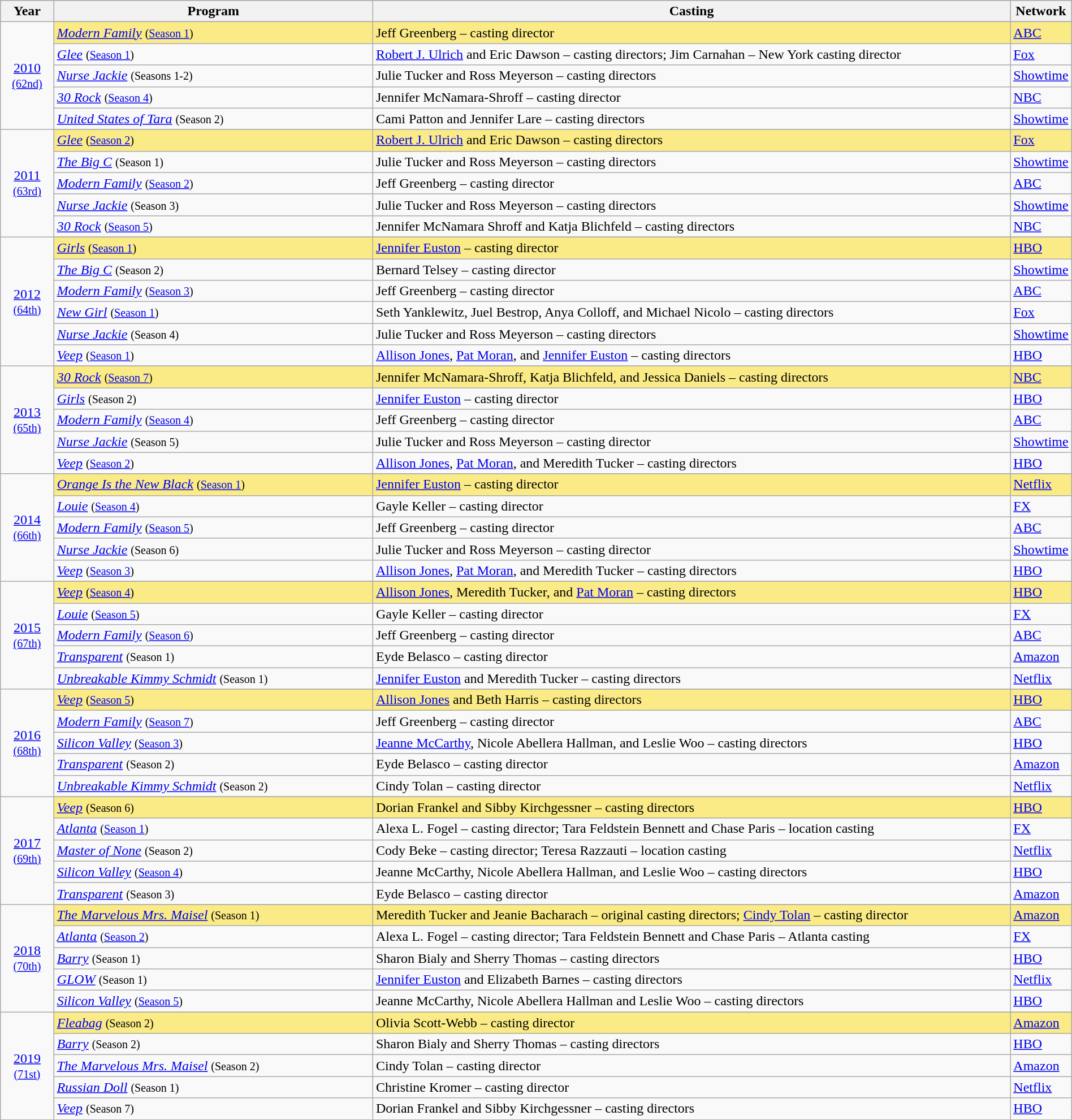<table class="wikitable" style="width:100%">
<tr bgcolor="#bebebe">
<th width="5%">Year</th>
<th width="30%">Program</th>
<th width="60%">Casting</th>
<th width="5%">Network</th>
</tr>
<tr>
<td rowspan=6 style="text-align:center"><a href='#'>2010</a><br><small><a href='#'>(62nd)</a></small><br></td>
</tr>
<tr style="background:#FAEB86">
<td><em><a href='#'>Modern Family</a></em> <small>(<a href='#'>Season 1</a>)</small></td>
<td>Jeff Greenberg – casting director</td>
<td><a href='#'>ABC</a></td>
</tr>
<tr>
<td><em><a href='#'>Glee</a></em> <small>(<a href='#'>Season 1</a>)</small></td>
<td><a href='#'>Robert J. Ulrich</a> and Eric Dawson – casting directors; Jim Carnahan – New York casting director</td>
<td><a href='#'>Fox</a></td>
</tr>
<tr>
<td><em><a href='#'>Nurse Jackie</a></em> <small>(Seasons 1-2)</small></td>
<td>Julie Tucker and Ross Meyerson – casting directors</td>
<td><a href='#'>Showtime</a></td>
</tr>
<tr>
<td><em><a href='#'>30 Rock</a></em> <small>(<a href='#'>Season 4</a>)</small></td>
<td>Jennifer McNamara-Shroff – casting director</td>
<td><a href='#'>NBC</a></td>
</tr>
<tr>
<td><em><a href='#'>United States of Tara</a></em> <small>(Season 2)</small></td>
<td>Cami Patton and Jennifer Lare – casting directors</td>
<td><a href='#'>Showtime</a></td>
</tr>
<tr>
<td rowspan=6 style="text-align:center"><a href='#'>2011</a><br><small><a href='#'>(63rd)</a></small><br></td>
</tr>
<tr style="background:#FAEB86">
<td><em><a href='#'>Glee</a></em> <small>(<a href='#'>Season 2</a>)</small></td>
<td><a href='#'>Robert J. Ulrich</a> and Eric Dawson – casting directors</td>
<td><a href='#'>Fox</a></td>
</tr>
<tr>
<td><em><a href='#'>The Big C</a></em> <small>(Season 1)</small></td>
<td>Julie Tucker and Ross Meyerson – casting directors</td>
<td><a href='#'>Showtime</a></td>
</tr>
<tr>
<td><em><a href='#'>Modern Family</a></em> <small>(<a href='#'>Season 2</a>)</small></td>
<td>Jeff Greenberg – casting director</td>
<td><a href='#'>ABC</a></td>
</tr>
<tr>
<td><em><a href='#'>Nurse Jackie</a></em> <small>(Season 3)</small></td>
<td>Julie Tucker and Ross Meyerson – casting directors</td>
<td><a href='#'>Showtime</a></td>
</tr>
<tr>
<td><em><a href='#'>30 Rock</a></em> <small>(<a href='#'>Season 5</a>)</small></td>
<td>Jennifer McNamara Shroff and Katja Blichfeld – casting directors</td>
<td><a href='#'>NBC</a></td>
</tr>
<tr>
<td rowspan=7 style="text-align:center"><a href='#'>2012</a><br><small><a href='#'>(64th)</a></small><br></td>
</tr>
<tr style="background:#FAEB86">
<td><em><a href='#'>Girls</a></em> <small>(<a href='#'>Season 1</a>)</small></td>
<td><a href='#'>Jennifer Euston</a> – casting director</td>
<td><a href='#'>HBO</a></td>
</tr>
<tr>
<td><em><a href='#'>The Big C</a></em> <small>(Season 2)</small></td>
<td>Bernard Telsey – casting director</td>
<td><a href='#'>Showtime</a></td>
</tr>
<tr>
<td><em><a href='#'>Modern Family</a></em> <small>(<a href='#'>Season 3</a>)</small></td>
<td>Jeff Greenberg – casting director</td>
<td><a href='#'>ABC</a></td>
</tr>
<tr>
<td><em><a href='#'>New Girl</a></em> <small>(<a href='#'>Season 1</a>)</small></td>
<td>Seth Yanklewitz, Juel Bestrop, Anya Colloff, and Michael Nicolo – casting directors</td>
<td><a href='#'>Fox</a></td>
</tr>
<tr>
<td><em><a href='#'>Nurse Jackie</a></em> <small>(Season 4)</small></td>
<td>Julie Tucker and Ross Meyerson – casting directors</td>
<td><a href='#'>Showtime</a></td>
</tr>
<tr>
<td><em><a href='#'>Veep</a></em> <small>(<a href='#'>Season 1</a>)</small></td>
<td><a href='#'>Allison Jones</a>, <a href='#'>Pat Moran</a>, and <a href='#'>Jennifer Euston</a> – casting directors</td>
<td><a href='#'>HBO</a></td>
</tr>
<tr>
<td rowspan=6 style="text-align:center"><a href='#'>2013</a><br><small><a href='#'>(65th)</a></small><br></td>
</tr>
<tr style="background:#FAEB86">
<td><em><a href='#'>30 Rock</a></em> <small>(<a href='#'>Season 7</a>)</small></td>
<td>Jennifer McNamara-Shroff, Katja Blichfeld, and Jessica Daniels – casting directors</td>
<td><a href='#'>NBC</a></td>
</tr>
<tr>
<td><em><a href='#'>Girls</a></em> <small>(Season 2)</small></td>
<td><a href='#'>Jennifer Euston</a> – casting director</td>
<td><a href='#'>HBO</a></td>
</tr>
<tr>
<td><em><a href='#'>Modern Family</a></em> <small>(<a href='#'>Season 4</a>)</small></td>
<td>Jeff Greenberg – casting director</td>
<td><a href='#'>ABC</a></td>
</tr>
<tr>
<td><em><a href='#'>Nurse Jackie</a></em> <small>(Season 5)</small></td>
<td>Julie Tucker and Ross Meyerson – casting director</td>
<td><a href='#'>Showtime</a></td>
</tr>
<tr>
<td><em><a href='#'>Veep</a></em> <small>(<a href='#'>Season 2</a>)</small></td>
<td><a href='#'>Allison Jones</a>, <a href='#'>Pat Moran</a>, and Meredith Tucker – casting directors</td>
<td><a href='#'>HBO</a></td>
</tr>
<tr>
<td rowspan=6 style="text-align:center"><a href='#'>2014</a><br><small><a href='#'>(66th)</a></small><br></td>
</tr>
<tr style="background:#FAEB86">
<td><em><a href='#'>Orange Is the New Black</a></em> <small>(<a href='#'>Season 1</a>)</small></td>
<td><a href='#'>Jennifer Euston</a> – casting director</td>
<td><a href='#'>Netflix</a></td>
</tr>
<tr>
<td><em><a href='#'>Louie</a></em> <small>(<a href='#'>Season 4</a>)</small></td>
<td>Gayle Keller – casting director</td>
<td><a href='#'>FX</a></td>
</tr>
<tr>
<td><em><a href='#'>Modern Family</a></em> <small>(<a href='#'>Season 5</a>)</small></td>
<td>Jeff Greenberg – casting director</td>
<td><a href='#'>ABC</a></td>
</tr>
<tr>
<td><em><a href='#'>Nurse Jackie</a></em> <small>(Season 6)</small></td>
<td>Julie Tucker and Ross Meyerson – casting director</td>
<td><a href='#'>Showtime</a></td>
</tr>
<tr>
<td><em><a href='#'>Veep</a></em> <small>(<a href='#'>Season 3</a>)</small></td>
<td><a href='#'>Allison Jones</a>, <a href='#'>Pat Moran</a>, and Meredith Tucker – casting directors</td>
<td><a href='#'>HBO</a></td>
</tr>
<tr>
<td rowspan=6 style="text-align:center"><a href='#'>2015</a><br><small><a href='#'>(67th)</a></small><br></td>
</tr>
<tr style="background:#FAEB86">
<td><em><a href='#'>Veep</a></em> <small>(<a href='#'>Season 4</a>)</small></td>
<td><a href='#'>Allison Jones</a>, Meredith Tucker, and <a href='#'>Pat Moran</a> – casting directors</td>
<td><a href='#'>HBO</a></td>
</tr>
<tr>
<td><em><a href='#'>Louie</a></em> <small>(<a href='#'>Season 5</a>)</small></td>
<td>Gayle Keller – casting director</td>
<td><a href='#'>FX</a></td>
</tr>
<tr>
<td><em><a href='#'>Modern Family</a></em> <small>(<a href='#'>Season 6</a>)</small></td>
<td>Jeff Greenberg – casting director</td>
<td><a href='#'>ABC</a></td>
</tr>
<tr>
<td><em><a href='#'>Transparent</a></em> <small>(Season 1)</small></td>
<td>Eyde Belasco – casting director</td>
<td><a href='#'>Amazon</a></td>
</tr>
<tr>
<td><em><a href='#'>Unbreakable Kimmy Schmidt</a></em> <small>(Season 1)</small></td>
<td><a href='#'>Jennifer Euston</a> and Meredith Tucker – casting directors</td>
<td><a href='#'>Netflix</a></td>
</tr>
<tr>
<td rowspan=6 style="text-align:center"><a href='#'>2016</a><br><small><a href='#'>(68th)</a></small><br></td>
</tr>
<tr style="background:#FAEB86">
<td><em><a href='#'>Veep</a></em> <small>(<a href='#'>Season 5</a>)</small></td>
<td><a href='#'>Allison Jones</a> and Beth Harris – casting directors</td>
<td><a href='#'>HBO</a></td>
</tr>
<tr>
<td><em><a href='#'>Modern Family</a></em> <small>(<a href='#'>Season 7</a>)</small></td>
<td>Jeff Greenberg – casting director</td>
<td><a href='#'>ABC</a></td>
</tr>
<tr>
<td><em><a href='#'>Silicon Valley</a></em> <small>(<a href='#'>Season 3</a>)</small></td>
<td><a href='#'>Jeanne McCarthy</a>, Nicole Abellera Hallman, and Leslie Woo – casting directors</td>
<td><a href='#'>HBO</a></td>
</tr>
<tr>
<td><em><a href='#'>Transparent</a></em> <small>(Season 2)</small></td>
<td>Eyde Belasco – casting director</td>
<td><a href='#'>Amazon</a></td>
</tr>
<tr>
<td><em><a href='#'>Unbreakable Kimmy Schmidt</a></em> <small>(Season 2)</small></td>
<td>Cindy Tolan – casting director</td>
<td><a href='#'>Netflix</a></td>
</tr>
<tr>
<td rowspan=6 style="text-align:center"><a href='#'>2017</a><br><small><a href='#'>(69th)</a></small><br></td>
</tr>
<tr style="background:#FAEB86">
<td><em><a href='#'>Veep</a></em> <small>(Season 6)</small></td>
<td>Dorian Frankel and Sibby Kirchgessner – casting directors</td>
<td><a href='#'>HBO</a></td>
</tr>
<tr>
<td><em><a href='#'>Atlanta</a></em> <small>(<a href='#'>Season 1</a>)</small></td>
<td>Alexa L. Fogel – casting director; Tara Feldstein Bennett and Chase Paris – location casting</td>
<td><a href='#'>FX</a></td>
</tr>
<tr>
<td><em><a href='#'>Master of None</a></em> <small>(Season 2)</small></td>
<td>Cody Beke – casting director; Teresa Razzauti – location casting</td>
<td><a href='#'>Netflix</a></td>
</tr>
<tr>
<td><em><a href='#'>Silicon Valley</a></em> <small>(<a href='#'>Season 4</a>)</small></td>
<td>Jeanne McCarthy, Nicole Abellera Hallman, and Leslie Woo – casting directors</td>
<td><a href='#'>HBO</a></td>
</tr>
<tr>
<td><em><a href='#'>Transparent</a></em> <small>(Season 3)</small></td>
<td>Eyde Belasco – casting director</td>
<td><a href='#'>Amazon</a></td>
</tr>
<tr>
<td rowspan=6 style="text-align:center"><a href='#'>2018</a><br><small><a href='#'>(70th)</a></small><br></td>
</tr>
<tr style="background:#FAEB86">
<td><em><a href='#'>The Marvelous Mrs. Maisel</a></em> <small>(Season 1)</small></td>
<td>Meredith Tucker and Jeanie Bacharach – original casting directors; <a href='#'>Cindy Tolan</a> – casting director</td>
<td><a href='#'>Amazon</a></td>
</tr>
<tr>
<td><em><a href='#'>Atlanta</a></em> <small>(<a href='#'>Season 2</a>)</small></td>
<td>Alexa L. Fogel – casting director; Tara Feldstein Bennett and Chase Paris – Atlanta casting</td>
<td><a href='#'>FX</a></td>
</tr>
<tr>
<td><em><a href='#'>Barry</a></em> <small>(Season 1)</small></td>
<td>Sharon Bialy and Sherry Thomas – casting directors</td>
<td><a href='#'>HBO</a></td>
</tr>
<tr>
<td><em><a href='#'>GLOW</a></em> <small>(Season 1)</small></td>
<td><a href='#'>Jennifer Euston</a> and Elizabeth Barnes – casting directors</td>
<td><a href='#'>Netflix</a></td>
</tr>
<tr>
<td><em><a href='#'>Silicon Valley</a></em> <small>(<a href='#'>Season 5</a>)</small></td>
<td>Jeanne McCarthy, Nicole Abellera Hallman and Leslie Woo – casting directors</td>
<td><a href='#'>HBO</a></td>
</tr>
<tr>
<td rowspan=6 style="text-align:center"><a href='#'>2019</a><br><small><a href='#'>(71st)</a></small><br></td>
</tr>
<tr style="background:#FAEB86">
<td><em><a href='#'>Fleabag</a></em> <small>(Season 2)</small></td>
<td>Olivia Scott-Webb – casting director</td>
<td><a href='#'>Amazon</a></td>
</tr>
<tr>
<td><em><a href='#'>Barry</a></em> <small>(Season 2)</small></td>
<td>Sharon Bialy and Sherry Thomas – casting directors</td>
<td><a href='#'>HBO</a></td>
</tr>
<tr>
<td><em><a href='#'>The Marvelous Mrs. Maisel</a></em> <small>(Season 2)</small></td>
<td>Cindy Tolan – casting director</td>
<td><a href='#'>Amazon</a></td>
</tr>
<tr>
<td><em><a href='#'>Russian Doll</a></em> <small>(Season 1)</small></td>
<td>Christine Kromer – casting director</td>
<td><a href='#'>Netflix</a></td>
</tr>
<tr>
<td><em><a href='#'>Veep</a></em> <small>(Season 7)</small></td>
<td>Dorian Frankel and Sibby Kirchgessner – casting directors</td>
<td><a href='#'>HBO</a></td>
</tr>
</table>
